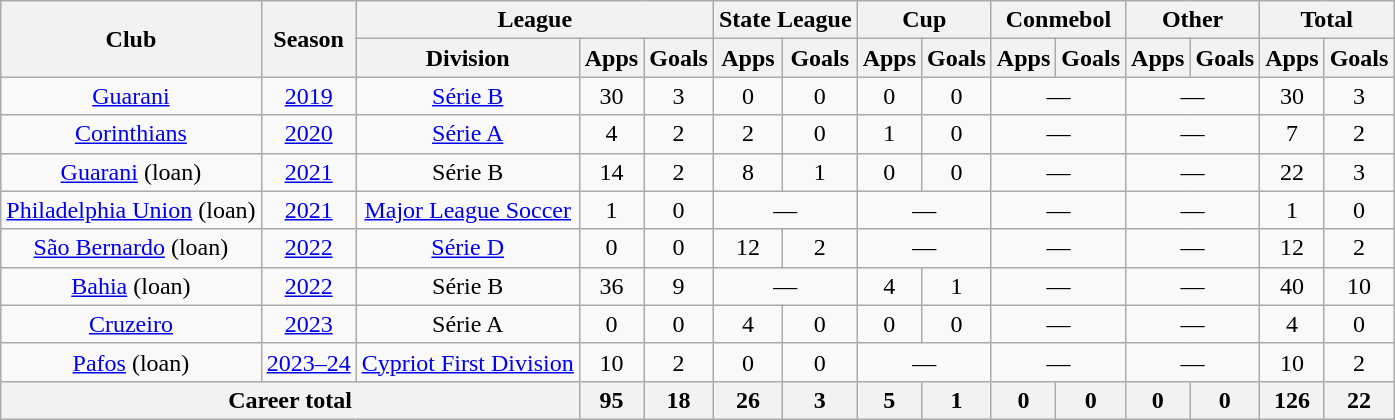<table class="wikitable" style="text-align: center;">
<tr>
<th rowspan="2">Club</th>
<th rowspan="2">Season</th>
<th colspan="3">League</th>
<th colspan="2">State League</th>
<th colspan="2">Cup</th>
<th colspan="2">Conmebol</th>
<th colspan="2">Other</th>
<th colspan="2">Total</th>
</tr>
<tr>
<th>Division</th>
<th>Apps</th>
<th>Goals</th>
<th>Apps</th>
<th>Goals</th>
<th>Apps</th>
<th>Goals</th>
<th>Apps</th>
<th>Goals</th>
<th>Apps</th>
<th>Goals</th>
<th>Apps</th>
<th>Goals</th>
</tr>
<tr>
<td valign="center"><a href='#'>Guarani</a></td>
<td><a href='#'>2019</a></td>
<td><a href='#'>Série B</a></td>
<td>30</td>
<td>3</td>
<td>0</td>
<td>0</td>
<td>0</td>
<td>0</td>
<td colspan="2">—</td>
<td colspan="2">—</td>
<td>30</td>
<td>3</td>
</tr>
<tr>
<td valign="center"><a href='#'>Corinthians</a></td>
<td><a href='#'>2020</a></td>
<td><a href='#'>Série A</a></td>
<td>4</td>
<td>2</td>
<td>2</td>
<td>0</td>
<td>1</td>
<td>0</td>
<td colspan="2">—</td>
<td colspan="2">—</td>
<td>7</td>
<td>2</td>
</tr>
<tr>
<td valign="center"><a href='#'>Guarani</a> (loan)</td>
<td><a href='#'>2021</a></td>
<td>Série B</td>
<td>14</td>
<td>2</td>
<td>8</td>
<td>1</td>
<td>0</td>
<td>0</td>
<td colspan="2">—</td>
<td colspan="2">—</td>
<td>22</td>
<td>3</td>
</tr>
<tr>
<td valign="center"><a href='#'>Philadelphia Union</a> (loan)</td>
<td><a href='#'>2021</a></td>
<td><a href='#'>Major League Soccer</a></td>
<td>1</td>
<td>0</td>
<td colspan="2">—</td>
<td colspan="2">—</td>
<td colspan="2">—</td>
<td colspan="2">—</td>
<td>1</td>
<td>0</td>
</tr>
<tr>
<td valign="center"><a href='#'>São Bernardo</a> (loan)</td>
<td><a href='#'>2022</a></td>
<td><a href='#'>Série D</a></td>
<td>0</td>
<td>0</td>
<td>12</td>
<td>2</td>
<td colspan="2">—</td>
<td colspan="2">—</td>
<td colspan="2">—</td>
<td>12</td>
<td>2</td>
</tr>
<tr>
<td valign="center"><a href='#'>Bahia</a> (loan)</td>
<td><a href='#'>2022</a></td>
<td>Série B</td>
<td>36</td>
<td>9</td>
<td colspan="2">—</td>
<td>4</td>
<td>1</td>
<td colspan="2">—</td>
<td colspan="2">—</td>
<td>40</td>
<td>10</td>
</tr>
<tr>
<td valign="center"><a href='#'>Cruzeiro</a></td>
<td><a href='#'>2023</a></td>
<td>Série A</td>
<td>0</td>
<td>0</td>
<td>4</td>
<td>0</td>
<td>0</td>
<td>0</td>
<td colspan="2">—</td>
<td colspan="2">—</td>
<td>4</td>
<td>0</td>
</tr>
<tr>
<td><a href='#'>Pafos</a> (loan)</td>
<td><a href='#'>2023–24</a></td>
<td><a href='#'>Cypriot First Division</a></td>
<td>10</td>
<td>2</td>
<td>0</td>
<td>0</td>
<td colspan="2">—</td>
<td colspan="2">—</td>
<td colspan="2">—</td>
<td>10</td>
<td>2</td>
</tr>
<tr>
<th colspan="3"><strong>Career total</strong></th>
<th>95</th>
<th>18</th>
<th>26</th>
<th>3</th>
<th>5</th>
<th>1</th>
<th>0</th>
<th>0</th>
<th>0</th>
<th>0</th>
<th>126</th>
<th>22</th>
</tr>
</table>
